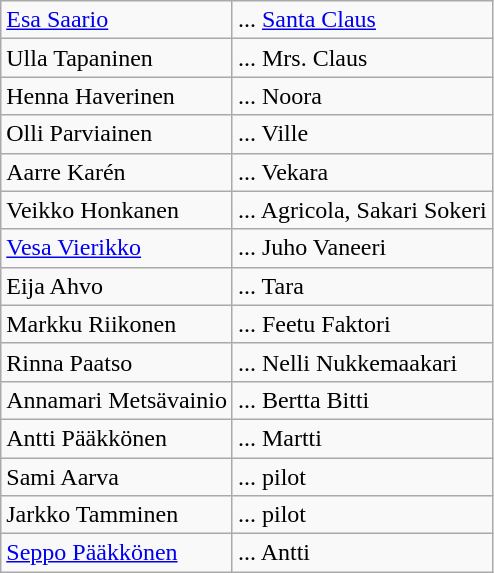<table class="wikitable">
<tr>
<td><a href='#'>Esa Saario</a></td>
<td>... <a href='#'>Santa Claus</a></td>
</tr>
<tr>
<td>Ulla Tapaninen</td>
<td>... Mrs. Claus</td>
</tr>
<tr>
<td>Henna Haverinen</td>
<td>... Noora</td>
</tr>
<tr>
<td>Olli Parviainen</td>
<td>... Ville</td>
</tr>
<tr>
<td>Aarre Karén</td>
<td>... Vekara</td>
</tr>
<tr>
<td>Veikko Honkanen</td>
<td>... Agricola, Sakari Sokeri</td>
</tr>
<tr>
<td><a href='#'>Vesa Vierikko</a></td>
<td>... Juho Vaneeri</td>
</tr>
<tr>
<td>Eija Ahvo</td>
<td>... Tara</td>
</tr>
<tr>
<td>Markku Riikonen</td>
<td>... Feetu Faktori</td>
</tr>
<tr>
<td>Rinna Paatso</td>
<td>... Nelli Nukkemaakari</td>
</tr>
<tr>
<td>Annamari Metsävainio</td>
<td>... Bertta Bitti</td>
</tr>
<tr>
<td>Antti Pääkkönen</td>
<td>... Martti</td>
</tr>
<tr>
<td>Sami Aarva</td>
<td>... pilot</td>
</tr>
<tr>
<td>Jarkko Tamminen</td>
<td>... pilot</td>
</tr>
<tr>
<td><a href='#'>Seppo Pääkkönen</a></td>
<td>... Antti</td>
</tr>
</table>
